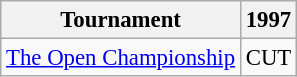<table class="wikitable" style="font-size:95%;text-align:center;">
<tr>
<th>Tournament</th>
<th>1997</th>
</tr>
<tr>
<td align=left><a href='#'>The Open Championship</a></td>
<td>CUT</td>
</tr>
</table>
